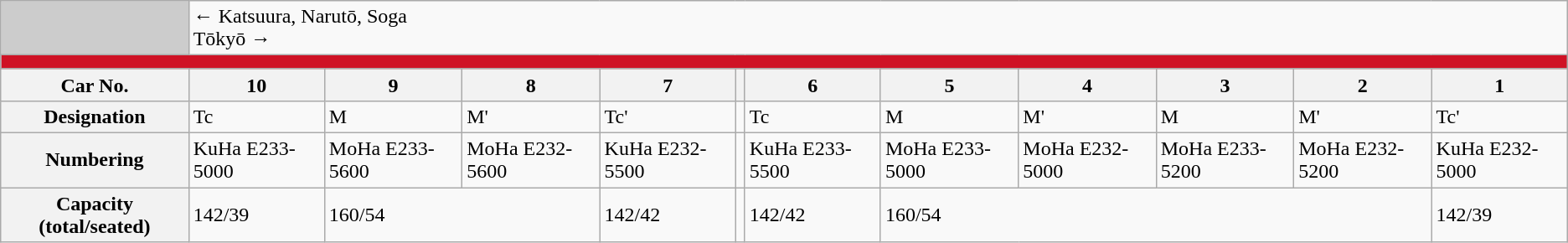<table class="wikitable">
<tr>
<td style="background-color:#ccc;"> </td>
<td colspan="11"><div>← Katsuura, Narutō, Soga</div><div>Tōkyō →</div></td>
</tr>
<tr style="line-height: 10px; background-color: #CF1225;">
<td colspan="12" style="padding:0; border:0;"> </td>
</tr>
<tr>
<th>Car No.</th>
<th>10</th>
<th>9</th>
<th>8</th>
<th>7</th>
<th></th>
<th>6</th>
<th>5</th>
<th>4</th>
<th>3</th>
<th>2</th>
<th>1</th>
</tr>
<tr>
<th>Designation</th>
<td>Tc</td>
<td>M</td>
<td>M'</td>
<td>Tc'</td>
<td></td>
<td>Tc</td>
<td>M</td>
<td>M'</td>
<td>M</td>
<td>M'</td>
<td>Tc'</td>
</tr>
<tr>
<th>Numbering</th>
<td>KuHa E233-5000</td>
<td>MoHa E233-5600</td>
<td>MoHa E232-5600</td>
<td>KuHa E232-5500</td>
<td></td>
<td>KuHa E233-5500</td>
<td>MoHa E233-5000</td>
<td>MoHa E232-5000</td>
<td>MoHa E233-5200</td>
<td>MoHa E232-5200</td>
<td>KuHa E232-5000</td>
</tr>
<tr>
<th>Capacity (total/seated)</th>
<td>142/39</td>
<td colspan="2">160/54</td>
<td>142/42</td>
<td></td>
<td>142/42</td>
<td colspan="4">160/54</td>
<td>142/39</td>
</tr>
</table>
